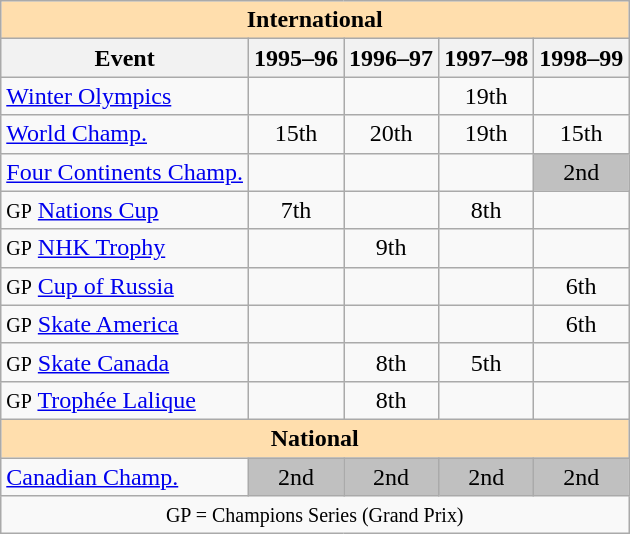<table class="wikitable" style="text-align:center">
<tr>
<th style="background-color: #ffdead; " colspan=5 align=center><strong>International</strong></th>
</tr>
<tr>
<th>Event</th>
<th>1995–96</th>
<th>1996–97</th>
<th>1997–98</th>
<th>1998–99</th>
</tr>
<tr>
<td align=left><a href='#'>Winter Olympics</a></td>
<td></td>
<td></td>
<td>19th</td>
<td></td>
</tr>
<tr>
<td align=left><a href='#'>World Champ.</a></td>
<td>15th</td>
<td>20th</td>
<td>19th</td>
<td>15th</td>
</tr>
<tr>
<td align=left><a href='#'>Four Continents Champ.</a></td>
<td></td>
<td></td>
<td></td>
<td bgcolor=silver>2nd</td>
</tr>
<tr>
<td align=left><small>GP</small> <a href='#'>Nations Cup</a></td>
<td>7th</td>
<td></td>
<td>8th</td>
<td></td>
</tr>
<tr>
<td align=left><small>GP</small> <a href='#'>NHK Trophy</a></td>
<td></td>
<td>9th</td>
<td></td>
<td></td>
</tr>
<tr>
<td align=left><small>GP</small> <a href='#'>Cup of Russia</a></td>
<td></td>
<td></td>
<td></td>
<td>6th</td>
</tr>
<tr>
<td align=left><small>GP</small> <a href='#'>Skate America</a></td>
<td></td>
<td></td>
<td></td>
<td>6th</td>
</tr>
<tr>
<td align=left><small>GP</small> <a href='#'>Skate Canada</a></td>
<td></td>
<td>8th</td>
<td>5th</td>
<td></td>
</tr>
<tr>
<td align=left><small>GP</small> <a href='#'>Trophée Lalique</a></td>
<td></td>
<td>8th</td>
<td></td>
<td></td>
</tr>
<tr>
<th style="background-color: #ffdead; " colspan=5 align=center><strong>National</strong></th>
</tr>
<tr>
<td align=left><a href='#'>Canadian Champ.</a></td>
<td bgcolor=silver>2nd</td>
<td bgcolor=silver>2nd</td>
<td bgcolor=silver>2nd</td>
<td bgcolor=silver>2nd</td>
</tr>
<tr>
<td colspan=5 align=center><small> GP = Champions Series (Grand Prix) </small></td>
</tr>
</table>
